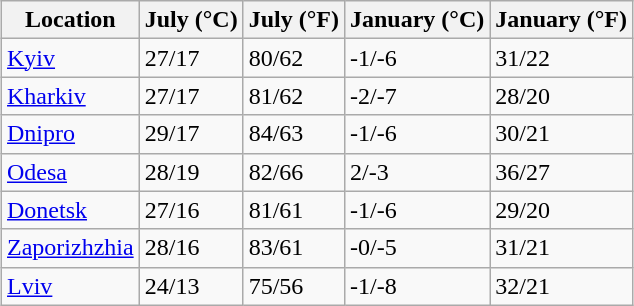<table class="wikitable sortable" style="margin:auto;">
<tr>
<th>Location</th>
<th>July (°C)</th>
<th>July (°F)</th>
<th>January (°C)</th>
<th>January (°F)</th>
</tr>
<tr>
<td><a href='#'>Kyiv</a></td>
<td>27/17</td>
<td>80/62</td>
<td>-1/-6</td>
<td>31/22</td>
</tr>
<tr>
<td><a href='#'>Kharkiv</a></td>
<td>27/17</td>
<td>81/62</td>
<td>-2/-7</td>
<td>28/20</td>
</tr>
<tr>
<td><a href='#'>Dnipro</a></td>
<td>29/17</td>
<td>84/63</td>
<td>-1/-6</td>
<td>30/21</td>
</tr>
<tr>
<td><a href='#'>Odesa</a></td>
<td>28/19</td>
<td>82/66</td>
<td>2/-3</td>
<td>36/27</td>
</tr>
<tr>
<td><a href='#'>Donetsk</a></td>
<td>27/16</td>
<td>81/61</td>
<td>-1/-6</td>
<td>29/20</td>
</tr>
<tr>
<td><a href='#'>Zaporizhzhia</a></td>
<td>28/16</td>
<td>83/61</td>
<td>-0/-5</td>
<td>31/21</td>
</tr>
<tr>
<td><a href='#'>Lviv</a></td>
<td>24/13</td>
<td>75/56</td>
<td>-1/-8</td>
<td>32/21</td>
</tr>
</table>
